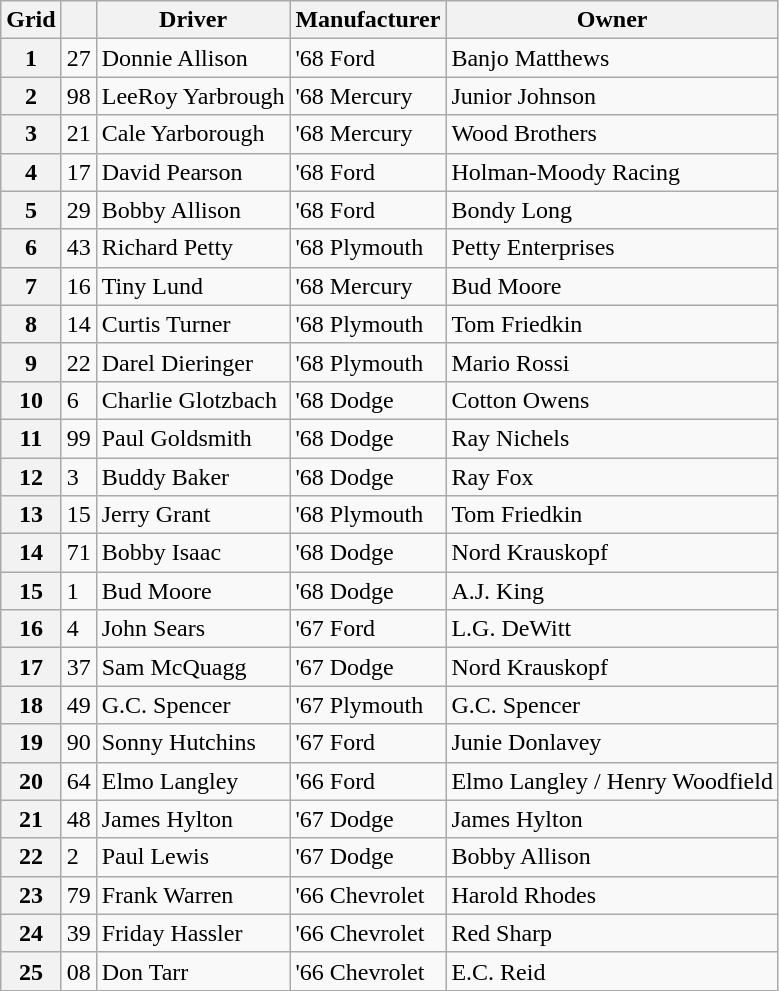<table class="wikitable">
<tr>
<th>Grid</th>
<th></th>
<th>Driver</th>
<th>Manufacturer</th>
<th>Owner</th>
</tr>
<tr>
<th>1</th>
<td>27</td>
<td>Donnie Allison</td>
<td>'68 Ford</td>
<td>Banjo Matthews</td>
</tr>
<tr>
<th>2</th>
<td>98</td>
<td>LeeRoy Yarbrough</td>
<td>'68 Mercury</td>
<td>Junior Johnson</td>
</tr>
<tr>
<th>3</th>
<td>21</td>
<td>Cale Yarborough</td>
<td>'68 Mercury</td>
<td>Wood Brothers</td>
</tr>
<tr>
<th>4</th>
<td>17</td>
<td>David Pearson</td>
<td>'68 Ford</td>
<td>Holman-Moody Racing</td>
</tr>
<tr>
<th>5</th>
<td>29</td>
<td>Bobby Allison</td>
<td>'68 Ford</td>
<td>Bondy Long</td>
</tr>
<tr>
<th>6</th>
<td>43</td>
<td>Richard Petty</td>
<td>'68 Plymouth</td>
<td>Petty Enterprises</td>
</tr>
<tr>
<th>7</th>
<td>16</td>
<td>Tiny Lund</td>
<td>'68 Mercury</td>
<td>Bud Moore</td>
</tr>
<tr>
<th>8</th>
<td>14</td>
<td>Curtis Turner</td>
<td>'68 Plymouth</td>
<td>Tom Friedkin</td>
</tr>
<tr>
<th>9</th>
<td>22</td>
<td>Darel Dieringer</td>
<td>'68 Plymouth</td>
<td>Mario Rossi</td>
</tr>
<tr>
<th>10</th>
<td>6</td>
<td>Charlie Glotzbach</td>
<td>'68 Dodge</td>
<td>Cotton Owens</td>
</tr>
<tr>
<th>11</th>
<td>99</td>
<td>Paul Goldsmith</td>
<td>'68 Dodge</td>
<td>Ray Nichels</td>
</tr>
<tr>
<th>12</th>
<td>3</td>
<td>Buddy Baker</td>
<td>'68 Dodge</td>
<td>Ray Fox</td>
</tr>
<tr>
<th>13</th>
<td>15</td>
<td>Jerry Grant</td>
<td>'68 Plymouth</td>
<td>Tom Friedkin</td>
</tr>
<tr>
<th>14</th>
<td>71</td>
<td>Bobby Isaac</td>
<td>'68 Dodge</td>
<td>Nord Krauskopf</td>
</tr>
<tr>
<th>15</th>
<td>1</td>
<td>Bud Moore</td>
<td>'68 Dodge</td>
<td>A.J. King</td>
</tr>
<tr>
<th>16</th>
<td>4</td>
<td>John Sears</td>
<td>'67 Ford</td>
<td>L.G. DeWitt</td>
</tr>
<tr>
<th>17</th>
<td>37</td>
<td>Sam McQuagg</td>
<td>'67 Dodge</td>
<td>Nord Krauskopf</td>
</tr>
<tr>
<th>18</th>
<td>49</td>
<td>G.C. Spencer</td>
<td>'67 Plymouth</td>
<td>G.C. Spencer</td>
</tr>
<tr>
<th>19</th>
<td>90</td>
<td>Sonny Hutchins</td>
<td>'67 Ford</td>
<td>Junie Donlavey</td>
</tr>
<tr>
<th>20</th>
<td>64</td>
<td>Elmo Langley</td>
<td>'66 Ford</td>
<td>Elmo Langley / Henry Woodfield</td>
</tr>
<tr>
<th>21</th>
<td>48</td>
<td>James Hylton</td>
<td>'67 Dodge</td>
<td>James Hylton</td>
</tr>
<tr>
<th>22</th>
<td>2</td>
<td>Paul Lewis</td>
<td>'67 Dodge</td>
<td>Bobby Allison</td>
</tr>
<tr>
<th>23</th>
<td>79</td>
<td>Frank Warren</td>
<td>'66 Chevrolet</td>
<td>Harold Rhodes</td>
</tr>
<tr>
<th>24</th>
<td>39</td>
<td>Friday Hassler</td>
<td>'66 Chevrolet</td>
<td>Red Sharp</td>
</tr>
<tr>
<th>25</th>
<td>08</td>
<td>Don Tarr</td>
<td>'66 Chevrolet</td>
<td>E.C. Reid</td>
</tr>
</table>
